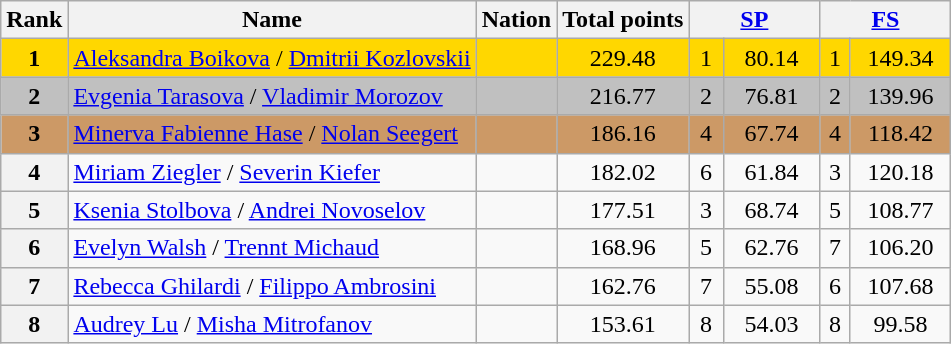<table class="wikitable sortable">
<tr>
<th>Rank</th>
<th>Name</th>
<th>Nation</th>
<th>Total points</th>
<th colspan="2" width="80px"><a href='#'>SP</a></th>
<th colspan="2" width="80px"><a href='#'>FS</a></th>
</tr>
<tr bgcolor="gold">
<td align="center"><strong>1</strong></td>
<td><a href='#'>Aleksandra Boikova</a> / <a href='#'>Dmitrii Kozlovskii</a></td>
<td></td>
<td align="center">229.48</td>
<td align="center">1</td>
<td align="center">80.14</td>
<td align="center">1</td>
<td align="center">149.34</td>
</tr>
<tr bgcolor="silver">
<td align="center"><strong>2</strong></td>
<td><a href='#'>Evgenia Tarasova</a> / <a href='#'>Vladimir Morozov</a></td>
<td></td>
<td align="center">216.77</td>
<td align="center">2</td>
<td align="center">76.81</td>
<td align="center">2</td>
<td align="center">139.96</td>
</tr>
<tr bgcolor="cc9966">
<td align="center"><strong>3</strong></td>
<td><a href='#'>Minerva Fabienne Hase</a> / <a href='#'>Nolan Seegert</a></td>
<td></td>
<td align="center">186.16</td>
<td align="center">4</td>
<td align="center">67.74</td>
<td align="center">4</td>
<td align="center">118.42</td>
</tr>
<tr>
<th>4</th>
<td><a href='#'>Miriam Ziegler</a> / <a href='#'>Severin Kiefer</a></td>
<td></td>
<td align="center">182.02</td>
<td align="center">6</td>
<td align="center">61.84</td>
<td align="center">3</td>
<td align="center">120.18</td>
</tr>
<tr>
<th>5</th>
<td><a href='#'>Ksenia Stolbova</a> / <a href='#'>Andrei Novoselov</a></td>
<td></td>
<td align="center">177.51</td>
<td align="center">3</td>
<td align="center">68.74</td>
<td align="center">5</td>
<td align="center">108.77</td>
</tr>
<tr>
<th>6</th>
<td><a href='#'>Evelyn Walsh</a> / <a href='#'>Trennt Michaud</a></td>
<td></td>
<td align="center">168.96</td>
<td align="center">5</td>
<td align="center">62.76</td>
<td align="center">7</td>
<td align="center">106.20</td>
</tr>
<tr>
<th>7</th>
<td><a href='#'>Rebecca Ghilardi</a> / <a href='#'>Filippo Ambrosini</a></td>
<td></td>
<td align="center">162.76</td>
<td align="center">7</td>
<td align="center">55.08</td>
<td align="center">6</td>
<td align="center">107.68</td>
</tr>
<tr>
<th>8</th>
<td><a href='#'>Audrey Lu</a> / <a href='#'>Misha Mitrofanov</a></td>
<td></td>
<td align="center">153.61</td>
<td align="center">8</td>
<td align="center">54.03</td>
<td align="center">8</td>
<td align="center">99.58</td>
</tr>
</table>
